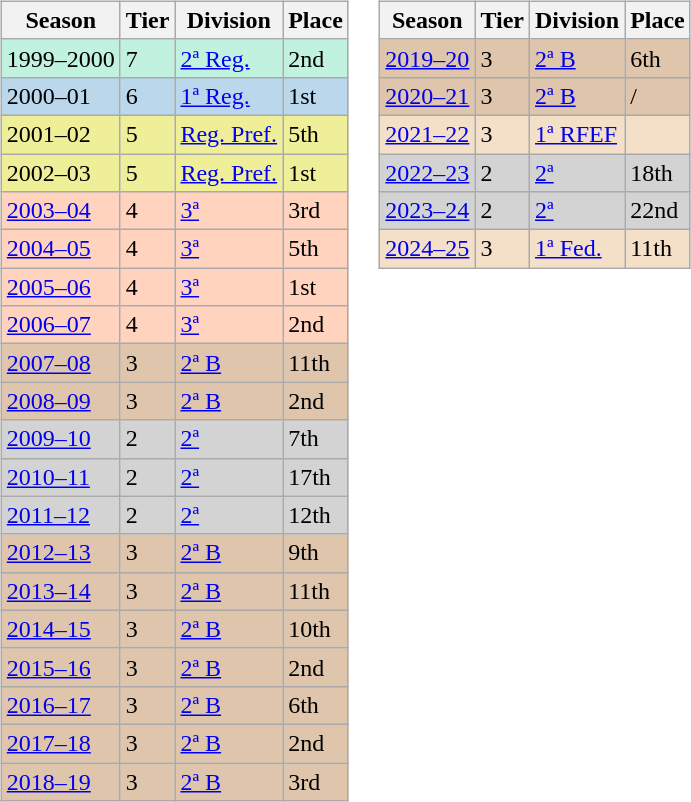<table>
<tr>
<td valign="top" width=0%><br><table class="wikitable">
<tr style="background:#f0f6fa;">
<th>Season</th>
<th>Tier</th>
<th>Division</th>
<th>Place</th>
</tr>
<tr>
<td style="background:#C0F2DF;">1999–2000</td>
<td style="background:#C0F2DF;">7</td>
<td style="background:#C0F2DF;"><a href='#'>2ª Reg.</a></td>
<td style="background:#C0F2DF;">2nd</td>
</tr>
<tr>
<td style="background:#BBD7EC;">2000–01</td>
<td style="background:#BBD7EC;">6</td>
<td style="background:#BBD7EC;"><a href='#'>1ª Reg.</a></td>
<td style="background:#BBD7EC;">1st</td>
</tr>
<tr>
<td style="background:#EFEF99;">2001–02</td>
<td style="background:#EFEF99;">5</td>
<td style="background:#EFEF99;"><a href='#'>Reg. Pref.</a></td>
<td style="background:#EFEF99;">5th</td>
</tr>
<tr>
<td style="background:#EFEF99;">2002–03</td>
<td style="background:#EFEF99;">5</td>
<td style="background:#EFEF99;"><a href='#'>Reg. Pref.</a></td>
<td style="background:#EFEF99;">1st</td>
</tr>
<tr>
<td style="background:#FFD3BD;"><a href='#'>2003–04</a></td>
<td style="background:#FFD3BD;">4</td>
<td style="background:#FFD3BD;"><a href='#'>3ª</a></td>
<td style="background:#FFD3BD;">3rd</td>
</tr>
<tr>
<td style="background:#FFD3BD;"><a href='#'>2004–05</a></td>
<td style="background:#FFD3BD;">4</td>
<td style="background:#FFD3BD;"><a href='#'>3ª</a></td>
<td style="background:#FFD3BD;">5th</td>
</tr>
<tr>
<td style="background:#FFD3BD;"><a href='#'>2005–06</a></td>
<td style="background:#FFD3BD;">4</td>
<td style="background:#FFD3BD;"><a href='#'>3ª</a></td>
<td style="background:#FFD3BD;">1st</td>
</tr>
<tr>
<td style="background:#FFD3BD;"><a href='#'>2006–07</a></td>
<td style="background:#FFD3BD;">4</td>
<td style="background:#FFD3BD;"><a href='#'>3ª</a></td>
<td style="background:#FFD3BD;">2nd</td>
</tr>
<tr>
<td style="background:#DEC5AB;"><a href='#'>2007–08</a></td>
<td style="background:#DEC5AB;">3</td>
<td style="background:#DEC5AB;"><a href='#'>2ª B</a></td>
<td style="background:#DEC5AB;">11th</td>
</tr>
<tr>
<td style="background:#DEC5AB;"><a href='#'>2008–09</a></td>
<td style="background:#DEC5AB;">3</td>
<td style="background:#DEC5AB;"><a href='#'>2ª B</a></td>
<td style="background:#DEC5AB;">2nd</td>
</tr>
<tr>
<td style="background:#D3D3D3;"><a href='#'>2009–10</a></td>
<td style="background:#D3D3D3;">2</td>
<td style="background:#D3D3D3;"><a href='#'>2ª</a></td>
<td style="background:#D3D3D3;">7th</td>
</tr>
<tr>
<td style="background:#D3D3D3;"><a href='#'>2010–11</a></td>
<td style="background:#D3D3D3;">2</td>
<td style="background:#D3D3D3;"><a href='#'>2ª</a></td>
<td style="background:#D3D3D3;">17th</td>
</tr>
<tr>
<td style="background:#D3D3D3;"><a href='#'>2011–12</a></td>
<td style="background:#D3D3D3;">2</td>
<td style="background:#D3D3D3;"><a href='#'>2ª</a></td>
<td style="background:#D3D3D3;">12th</td>
</tr>
<tr>
<td style="background:#DEC5AB;"><a href='#'>2012–13</a></td>
<td style="background:#DEC5AB;">3</td>
<td style="background:#DEC5AB;"><a href='#'>2ª B</a></td>
<td style="background:#DEC5AB;">9th</td>
</tr>
<tr>
<td style="background:#DEC5AB;"><a href='#'>2013–14</a></td>
<td style="background:#DEC5AB;">3</td>
<td style="background:#DEC5AB;"><a href='#'>2ª B</a></td>
<td style="background:#DEC5AB;">11th</td>
</tr>
<tr>
<td style="background:#DEC5AB;"><a href='#'>2014–15</a></td>
<td style="background:#DEC5AB;">3</td>
<td style="background:#DEC5AB;"><a href='#'>2ª B</a></td>
<td style="background:#DEC5AB;">10th</td>
</tr>
<tr>
<td style="background:#DEC5AB;"><a href='#'>2015–16</a></td>
<td style="background:#DEC5AB;">3</td>
<td style="background:#DEC5AB;"><a href='#'>2ª B</a></td>
<td style="background:#DEC5AB;">2nd</td>
</tr>
<tr>
<td style="background:#DEC5AB;"><a href='#'>2016–17</a></td>
<td style="background:#DEC5AB;">3</td>
<td style="background:#DEC5AB;"><a href='#'>2ª B</a></td>
<td style="background:#DEC5AB;">6th</td>
</tr>
<tr>
<td style="background:#DEC5AB;"><a href='#'>2017–18</a></td>
<td style="background:#DEC5AB;">3</td>
<td style="background:#DEC5AB;"><a href='#'>2ª B</a></td>
<td style="background:#DEC5AB;">2nd</td>
</tr>
<tr>
<td style="background:#DEC5AB;"><a href='#'>2018–19</a></td>
<td style="background:#DEC5AB;">3</td>
<td style="background:#DEC5AB;"><a href='#'>2ª B</a></td>
<td style="background:#DEC5AB;">3rd</td>
</tr>
</table>
</td>
<td valign="top" width=0%><br><table class="wikitable">
<tr style="background:#f0f6fa;">
<th>Season</th>
<th>Tier</th>
<th>Division</th>
<th>Place</th>
</tr>
<tr>
<td style="background:#DEC5AB;"><a href='#'>2019–20</a></td>
<td style="background:#DEC5AB;">3</td>
<td style="background:#DEC5AB;"><a href='#'>2ª B</a></td>
<td style="background:#DEC5AB;">6th</td>
</tr>
<tr>
<td style="background:#DEC5AB;"><a href='#'>2020–21</a></td>
<td style="background:#DEC5AB;">3</td>
<td style="background:#DEC5AB;"><a href='#'>2ª B</a></td>
<td style="background:#DEC5AB;"> / </td>
</tr>
<tr>
<td style="background:#F4DFC8;"><a href='#'>2021–22</a></td>
<td style="background:#F4DFC8;">3</td>
<td style="background:#F4DFC8;"><a href='#'>1ª RFEF</a></td>
<td style="background:#F4DFC8;"></td>
</tr>
<tr>
<td style="background:#D3D3D3;"><a href='#'>2022–23</a></td>
<td style="background:#D3D3D3;">2</td>
<td style="background:#D3D3D3;"><a href='#'>2ª</a></td>
<td style="background:#D3D3D3;">18th</td>
</tr>
<tr>
<td style="background:#D3D3D3;"><a href='#'>2023–24</a></td>
<td style="background:#D3D3D3;">2</td>
<td style="background:#D3D3D3;"><a href='#'>2ª</a></td>
<td style="background:#D3D3D3;">22nd</td>
</tr>
<tr>
<td style="background:#F4DFC8;"><a href='#'>2024–25</a></td>
<td style="background:#F4DFC8;">3</td>
<td style="background:#F4DFC8;"><a href='#'>1ª Fed.</a></td>
<td style="background:#F4DFC8;">11th</td>
</tr>
</table>
</td>
</tr>
</table>
